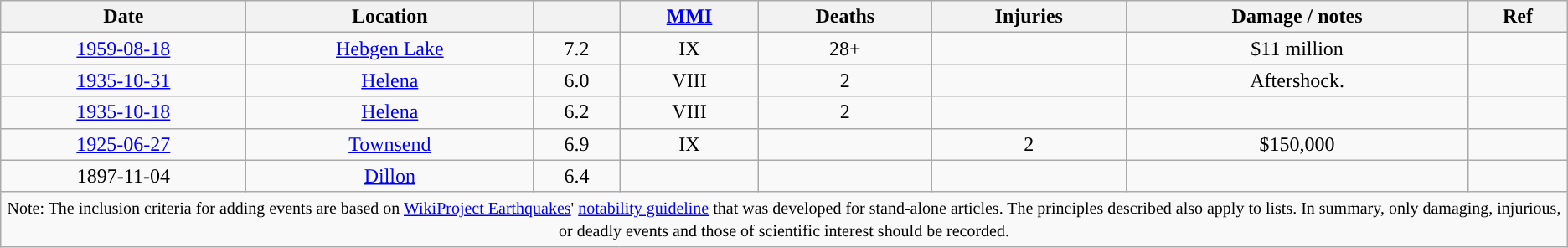<table class="wikitable sortable" style="text-align: center;">
<tr>
<th>Date</th>
<th>Location</th>
<th></th>
<th><a href='#'>MMI</a></th>
<th>Deaths</th>
<th>Injuries</th>
<th>Damage / notes</th>
<th scope="col" class="unsortable">Ref</th>
</tr>
<tr>
<td><a href='#'>1959-08-18</a></td>
<td><a href='#'>Hebgen Lake</a></td>
<td>7.2 </td>
<td>IX</td>
<td>28+</td>
<td></td>
<td>$11 million</td>
<td></td>
</tr>
<tr>
<td><a href='#'>1935-10-31</a></td>
<td><a href='#'>Helena</a></td>
<td>6.0 </td>
<td>VIII</td>
<td>2</td>
<td></td>
<td>Aftershock.</td>
<td></td>
</tr>
<tr>
<td><a href='#'>1935-10-18</a></td>
<td><a href='#'>Helena</a></td>
<td>6.2 </td>
<td>VIII</td>
<td>2</td>
<td></td>
<td></td>
<td></td>
</tr>
<tr>
<td><a href='#'>1925-06-27</a></td>
<td><a href='#'>Townsend</a></td>
<td>6.9 </td>
<td>IX</td>
<td></td>
<td>2</td>
<td>$150,000</td>
<td></td>
</tr>
<tr>
<td>1897-11-04</td>
<td><a href='#'>Dillon</a></td>
<td>6.4 </td>
<td></td>
<td></td>
<td></td>
<td></td>
<td></td>
</tr>
<tr class="sortbottom">
<td colspan="09" style="text-align: center;"><small>Note: The inclusion criteria for adding events are based on <a href='#'>WikiProject Earthquakes</a>' <a href='#'>notability guideline</a> that was developed for stand-alone articles. The principles described also apply to lists. In summary, only damaging, injurious, or deadly events and those of scientific interest should be recorded.</small></td>
</tr>
</table>
